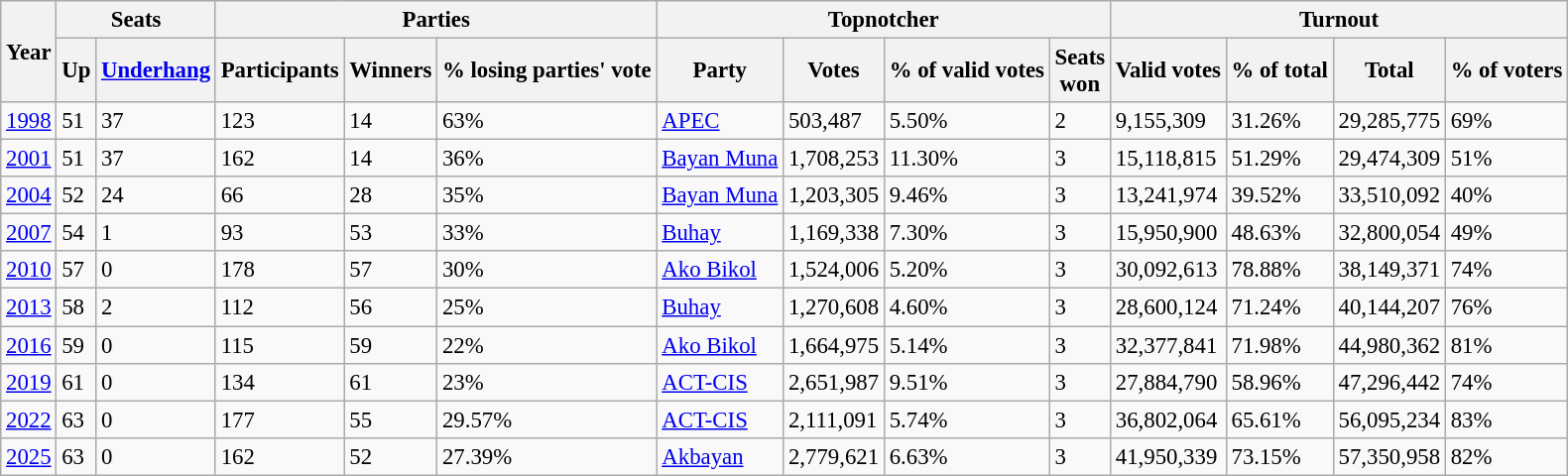<table class="wikitable" style="font-size:95%;">
<tr>
<th rowspan="2">Year</th>
<th colspan="2">Seats</th>
<th colspan="3">Parties</th>
<th colspan="4">Topnotcher</th>
<th colspan="4">Turnout</th>
</tr>
<tr>
<th>Up</th>
<th><a href='#'>Underhang</a></th>
<th>Participants</th>
<th>Winners</th>
<th>% losing parties' vote</th>
<th>Party</th>
<th>Votes</th>
<th>% of valid votes</th>
<th>Seats<br>won</th>
<th>Valid votes</th>
<th>% of total</th>
<th>Total</th>
<th>% of voters</th>
</tr>
<tr>
<td><a href='#'>1998</a></td>
<td>51</td>
<td>37</td>
<td>123</td>
<td>14</td>
<td>63%</td>
<td><a href='#'>APEC</a></td>
<td>503,487</td>
<td>5.50%</td>
<td>2</td>
<td>9,155,309</td>
<td>31.26%</td>
<td>29,285,775</td>
<td>69%</td>
</tr>
<tr>
<td><a href='#'>2001</a></td>
<td>51</td>
<td>37</td>
<td>162</td>
<td>14</td>
<td>36%</td>
<td><a href='#'>Bayan Muna</a></td>
<td>1,708,253</td>
<td>11.30%</td>
<td>3</td>
<td>15,118,815</td>
<td>51.29%</td>
<td>29,474,309</td>
<td>51%</td>
</tr>
<tr>
<td><a href='#'>2004</a></td>
<td>52</td>
<td>24</td>
<td>66</td>
<td>28</td>
<td>35%</td>
<td><a href='#'>Bayan Muna</a></td>
<td>1,203,305</td>
<td>9.46%</td>
<td>3</td>
<td>13,241,974</td>
<td>39.52%</td>
<td>33,510,092</td>
<td>40%</td>
</tr>
<tr>
<td><a href='#'>2007</a></td>
<td>54</td>
<td>1</td>
<td>93</td>
<td>53</td>
<td>33%</td>
<td><a href='#'>Buhay</a></td>
<td>1,169,338</td>
<td>7.30%</td>
<td>3</td>
<td>15,950,900</td>
<td>48.63%</td>
<td>32,800,054</td>
<td>49%</td>
</tr>
<tr>
<td><a href='#'>2010</a></td>
<td>57</td>
<td>0</td>
<td>178</td>
<td>57</td>
<td>30%</td>
<td><a href='#'>Ako Bikol</a></td>
<td>1,524,006</td>
<td>5.20%</td>
<td>3</td>
<td>30,092,613</td>
<td>78.88%</td>
<td>38,149,371</td>
<td>74%</td>
</tr>
<tr>
<td><a href='#'>2013</a></td>
<td>58</td>
<td>2</td>
<td>112</td>
<td>56</td>
<td>25%</td>
<td><a href='#'>Buhay</a></td>
<td>1,270,608</td>
<td>4.60%</td>
<td>3</td>
<td>28,600,124</td>
<td>71.24%</td>
<td>40,144,207</td>
<td>76%</td>
</tr>
<tr>
<td><a href='#'>2016</a></td>
<td>59</td>
<td>0</td>
<td>115</td>
<td>59</td>
<td>22%</td>
<td><a href='#'>Ako Bikol</a></td>
<td>1,664,975</td>
<td>5.14%</td>
<td>3</td>
<td>32,377,841</td>
<td>71.98%</td>
<td>44,980,362</td>
<td>81%</td>
</tr>
<tr>
<td><a href='#'>2019</a></td>
<td>61</td>
<td>0</td>
<td>134</td>
<td>61</td>
<td>23%</td>
<td><a href='#'>ACT-CIS</a></td>
<td>2,651,987</td>
<td>9.51%</td>
<td>3</td>
<td>27,884,790</td>
<td>58.96%</td>
<td>47,296,442</td>
<td>74%</td>
</tr>
<tr>
<td><a href='#'>2022</a></td>
<td>63</td>
<td>0</td>
<td>177</td>
<td>55</td>
<td>29.57%</td>
<td><a href='#'>ACT-CIS</a></td>
<td>2,111,091</td>
<td>5.74%</td>
<td>3</td>
<td>36,802,064</td>
<td>65.61%</td>
<td>56,095,234</td>
<td>83%</td>
</tr>
<tr>
<td><a href='#'>2025</a></td>
<td>63</td>
<td>0</td>
<td>162</td>
<td>52</td>
<td>27.39%</td>
<td><a href='#'>Akbayan</a></td>
<td>2,779,621</td>
<td>6.63%</td>
<td>3</td>
<td>41,950,339</td>
<td>73.15%</td>
<td>57,350,958</td>
<td>82%</td>
</tr>
</table>
